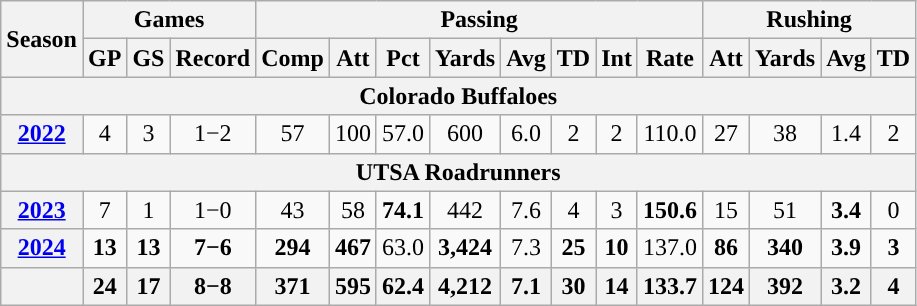<table class="wikitable" style="text-align:center;">
<tr>
<th rowspan="2">Season</th>
<th colspan="3">Games</th>
<th colspan="8">Passing</th>
<th colspan="5">Rushing</th>
</tr>
<tr>
<th>GP</th>
<th>GS</th>
<th>Record</th>
<th>Comp</th>
<th>Att</th>
<th>Pct</th>
<th>Yards</th>
<th>Avg</th>
<th>TD</th>
<th>Int</th>
<th>Rate</th>
<th>Att</th>
<th>Yards</th>
<th>Avg</th>
<th>TD</th>
</tr>
<tr>
<th colspan="16">Colorado Buffaloes</th>
</tr>
<tr>
<th><a href='#'>2022</a></th>
<td>4</td>
<td>3</td>
<td>1−2</td>
<td>57</td>
<td>100</td>
<td>57.0</td>
<td>600</td>
<td>6.0</td>
<td>2</td>
<td>2</td>
<td>110.0</td>
<td>27</td>
<td>38</td>
<td>1.4</td>
<td>2</td>
</tr>
<tr>
<th colspan="16">UTSA Roadrunners</th>
</tr>
<tr>
<th><a href='#'>2023</a></th>
<td>7</td>
<td>1</td>
<td>1−0</td>
<td>43</td>
<td>58</td>
<td><strong>74.1</strong></td>
<td>442</td>
<td>7.6</td>
<td>4</td>
<td>3</td>
<td><strong>150.6</strong></td>
<td>15</td>
<td>51</td>
<td><strong>3.4</strong></td>
<td>0</td>
</tr>
<tr>
<th><a href='#'>2024</a></th>
<td><strong>13</strong></td>
<td><strong>13</strong></td>
<td><strong>7−6</strong></td>
<td><strong>294</strong></td>
<td><strong>467</strong></td>
<td>63.0</td>
<td><strong>3,424</strong></td>
<td>7.3</td>
<td><strong>25</strong></td>
<td><strong>10</strong></td>
<td>137.0</td>
<td><strong>86</strong></td>
<td><strong>340</strong></td>
<td><strong>3.9</strong></td>
<td><strong>3</strong></td>
</tr>
<tr>
<th></th>
<th>24</th>
<th>17</th>
<th>8−8</th>
<th>371</th>
<th>595</th>
<th>62.4</th>
<th>4,212</th>
<th>7.1</th>
<th>30</th>
<th>14</th>
<th>133.7</th>
<th>124</th>
<th>392</th>
<th>3.2</th>
<th>4</th>
</tr>
</table>
